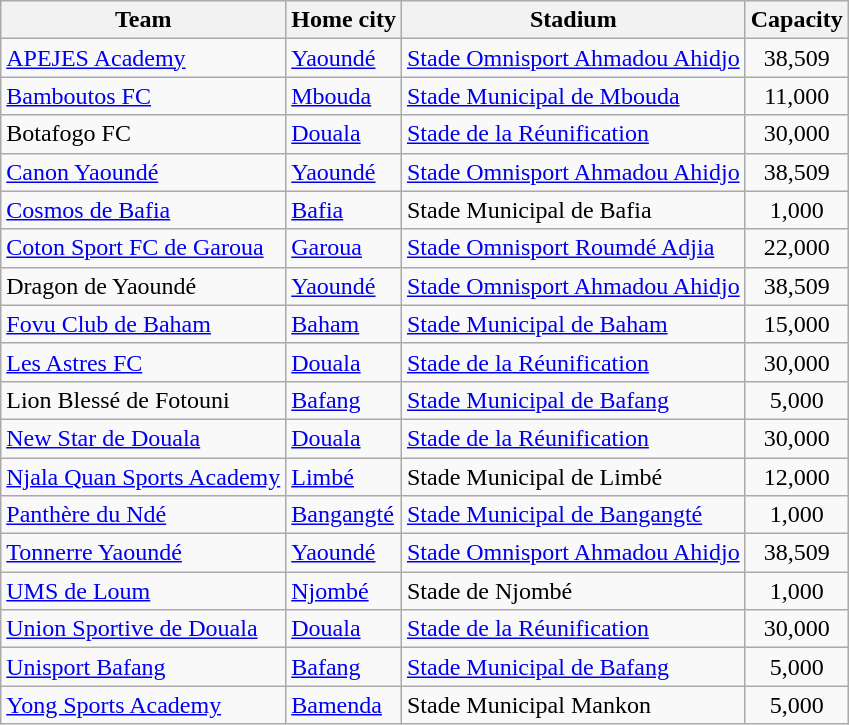<table class="wikitable sortable">
<tr>
<th>Team</th>
<th>Home city</th>
<th>Stadium</th>
<th>Capacity</th>
</tr>
<tr>
<td><a href='#'>APEJES Academy</a></td>
<td><a href='#'>Yaoundé</a></td>
<td><a href='#'>Stade Omnisport Ahmadou Ahidjo</a></td>
<td align="center">38,509</td>
</tr>
<tr>
<td><a href='#'>Bamboutos FC</a></td>
<td><a href='#'>Mbouda</a></td>
<td><a href='#'>Stade Municipal de Mbouda</a></td>
<td align="center">11,000</td>
</tr>
<tr>
<td>Botafogo FC</td>
<td><a href='#'>Douala</a></td>
<td><a href='#'>Stade de la Réunification</a></td>
<td align="center">30,000</td>
</tr>
<tr>
<td><a href='#'>Canon Yaoundé</a></td>
<td><a href='#'>Yaoundé</a></td>
<td><a href='#'>Stade Omnisport Ahmadou Ahidjo</a></td>
<td align="center">38,509</td>
</tr>
<tr>
<td><a href='#'>Cosmos de Bafia</a></td>
<td><a href='#'>Bafia</a></td>
<td>Stade Municipal de Bafia</td>
<td align="center">1,000</td>
</tr>
<tr>
<td><a href='#'>Coton Sport FC de Garoua</a></td>
<td><a href='#'>Garoua</a></td>
<td><a href='#'>Stade Omnisport Roumdé Adjia</a></td>
<td align="center">22,000</td>
</tr>
<tr>
<td>Dragon de Yaoundé</td>
<td><a href='#'>Yaoundé</a></td>
<td><a href='#'>Stade Omnisport Ahmadou Ahidjo</a></td>
<td align="center">38,509</td>
</tr>
<tr>
<td><a href='#'>Fovu Club de Baham</a></td>
<td><a href='#'>Baham</a></td>
<td><a href='#'>Stade Municipal de Baham</a></td>
<td align="center">15,000</td>
</tr>
<tr>
<td><a href='#'>Les Astres FC</a></td>
<td><a href='#'>Douala</a></td>
<td><a href='#'>Stade de la Réunification</a></td>
<td align="center">30,000</td>
</tr>
<tr>
<td>Lion Blessé de Fotouni</td>
<td><a href='#'>Bafang</a></td>
<td><a href='#'>Stade Municipal de Bafang</a></td>
<td align="center">5,000</td>
</tr>
<tr>
<td><a href='#'>New Star de Douala</a></td>
<td><a href='#'>Douala</a></td>
<td><a href='#'>Stade de la Réunification</a></td>
<td align="center">30,000</td>
</tr>
<tr>
<td><a href='#'>Njala Quan Sports Academy</a></td>
<td><a href='#'>Limbé</a></td>
<td>Stade Municipal de Limbé</td>
<td align="center">12,000</td>
</tr>
<tr>
<td><a href='#'>Panthère du Ndé</a></td>
<td><a href='#'>Bangangté</a></td>
<td><a href='#'>Stade Municipal de Bangangté</a></td>
<td align="center">1,000</td>
</tr>
<tr>
<td><a href='#'>Tonnerre Yaoundé</a></td>
<td><a href='#'>Yaoundé</a></td>
<td><a href='#'>Stade Omnisport Ahmadou Ahidjo</a></td>
<td align="center">38,509</td>
</tr>
<tr>
<td><a href='#'>UMS de Loum</a></td>
<td><a href='#'>Njombé</a></td>
<td>Stade de Njombé</td>
<td align="center">1,000</td>
</tr>
<tr>
<td><a href='#'>Union Sportive de Douala</a></td>
<td><a href='#'>Douala</a></td>
<td><a href='#'>Stade de la Réunification</a></td>
<td align="center">30,000</td>
</tr>
<tr>
<td><a href='#'>Unisport Bafang</a></td>
<td><a href='#'>Bafang</a></td>
<td><a href='#'>Stade Municipal de Bafang</a></td>
<td align="center">5,000</td>
</tr>
<tr>
<td><a href='#'>Yong Sports Academy</a></td>
<td><a href='#'>Bamenda</a></td>
<td>Stade Municipal Mankon</td>
<td align="center">5,000</td>
</tr>
</table>
